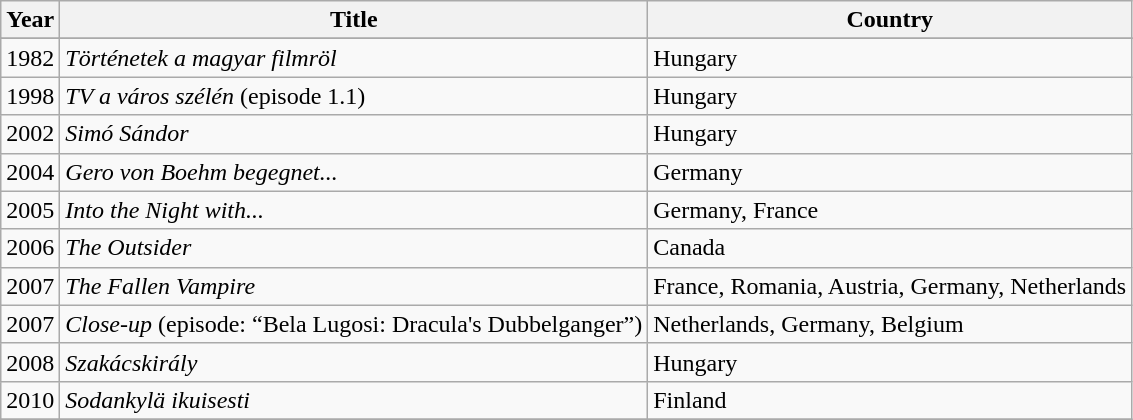<table class="wikitable sortable">
<tr>
<th>Year</th>
<th>Title</th>
<th>Country</th>
</tr>
<tr>
</tr>
<tr>
<td>1982</td>
<td><em>Történetek a magyar filmröl</em></td>
<td>Hungary</td>
</tr>
<tr>
<td>1998</td>
<td><em>TV a város szélén</em> (episode 1.1)</td>
<td>Hungary</td>
</tr>
<tr>
<td>2002</td>
<td><em>Simó Sándor</em></td>
<td>Hungary</td>
</tr>
<tr>
<td>2004</td>
<td><em>Gero von Boehm begegnet...</em></td>
<td>Germany</td>
</tr>
<tr>
<td>2005</td>
<td><em>Into the Night with...</em></td>
<td>Germany, France</td>
</tr>
<tr>
<td>2006</td>
<td><em>The Outsider</em></td>
<td>Canada</td>
</tr>
<tr>
<td>2007</td>
<td><em>The Fallen Vampire</em></td>
<td>France, Romania, Austria, Germany, Netherlands</td>
</tr>
<tr>
<td>2007</td>
<td><em>Close-up</em> (episode: “Bela Lugosi: Dracula's Dubbelganger”)</td>
<td>Netherlands, Germany, Belgium</td>
</tr>
<tr>
<td>2008</td>
<td><em>Szakácskirály</em></td>
<td>Hungary</td>
</tr>
<tr>
<td>2010</td>
<td><em>Sodankylä ikuisesti</em></td>
<td>Finland</td>
</tr>
<tr>
</tr>
</table>
